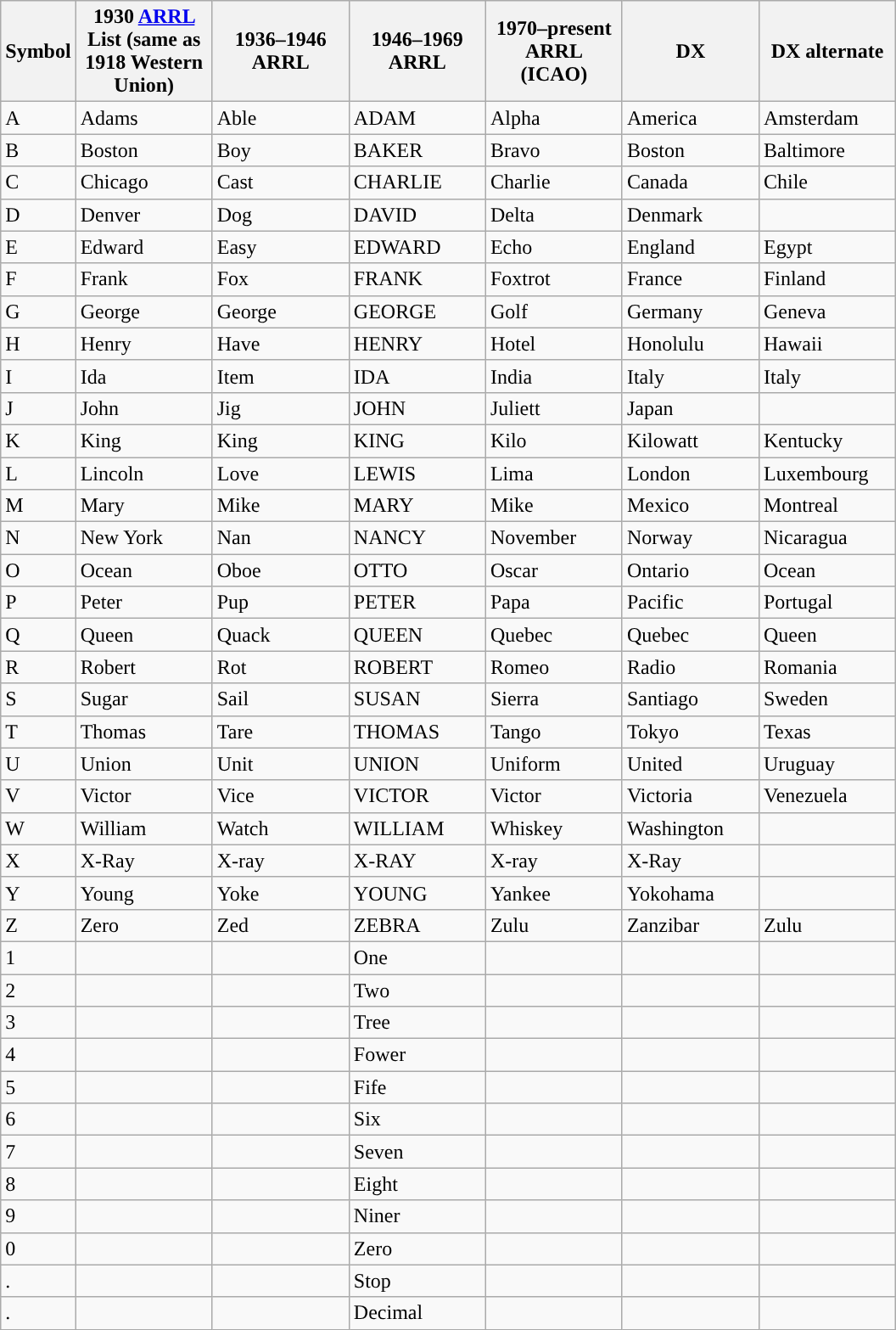<table class="wikitable">
<tr>
<th>Symbol</th>
<th style="width:100px;">1930 <a href='#'>ARRL</a> List (same as 1918 Western Union)</th>
<th style="width:100px;">1936–1946 ARRL</th>
<th style="width:100px;">1946–1969 ARRL</th>
<th style="width:100px;">1970–present ARRL (ICAO)</th>
<th style="width:100px;">DX</th>
<th style="width:100px;">DX alternate</th>
</tr>
<tr>
<td>A</td>
<td>Adams</td>
<td>Able</td>
<td>ADAM</td>
<td>Alpha</td>
<td>America</td>
<td>Amsterdam</td>
</tr>
<tr>
<td>B</td>
<td>Boston</td>
<td>Boy</td>
<td>BAKER</td>
<td>Bravo</td>
<td>Boston</td>
<td>Baltimore</td>
</tr>
<tr>
<td>C</td>
<td>Chicago</td>
<td>Cast</td>
<td>CHARLIE</td>
<td>Charlie</td>
<td>Canada</td>
<td>Chile</td>
</tr>
<tr>
<td>D</td>
<td>Denver</td>
<td>Dog</td>
<td>DAVID</td>
<td>Delta</td>
<td>Denmark</td>
<td></td>
</tr>
<tr>
<td>E</td>
<td>Edward</td>
<td>Easy</td>
<td>EDWARD</td>
<td>Echo</td>
<td>England</td>
<td>Egypt</td>
</tr>
<tr>
<td>F</td>
<td>Frank</td>
<td>Fox</td>
<td>FRANK</td>
<td>Foxtrot</td>
<td>France</td>
<td>Finland</td>
</tr>
<tr>
<td>G</td>
<td>George</td>
<td>George</td>
<td>GEORGE</td>
<td>Golf</td>
<td>Germany</td>
<td>Geneva</td>
</tr>
<tr>
<td>H</td>
<td>Henry</td>
<td>Have</td>
<td>HENRY</td>
<td>Hotel</td>
<td>Honolulu</td>
<td>Hawaii</td>
</tr>
<tr>
<td>I</td>
<td>Ida</td>
<td>Item</td>
<td>IDA</td>
<td>India</td>
<td>Italy</td>
<td>Italy</td>
</tr>
<tr>
<td>J</td>
<td>John</td>
<td>Jig</td>
<td>JOHN</td>
<td>Juliett</td>
<td>Japan</td>
<td></td>
</tr>
<tr>
<td>K</td>
<td>King</td>
<td>King</td>
<td>KING</td>
<td>Kilo</td>
<td>Kilowatt</td>
<td>Kentucky</td>
</tr>
<tr>
<td>L</td>
<td>Lincoln</td>
<td>Love</td>
<td>LEWIS</td>
<td>Lima</td>
<td>London</td>
<td>Luxembourg</td>
</tr>
<tr>
<td>M</td>
<td>Mary</td>
<td>Mike</td>
<td>MARY</td>
<td>Mike</td>
<td>Mexico</td>
<td>Montreal</td>
</tr>
<tr>
<td>N</td>
<td>New York</td>
<td>Nan</td>
<td>NANCY</td>
<td>November</td>
<td>Norway</td>
<td>Nicaragua</td>
</tr>
<tr>
<td>O</td>
<td>Ocean</td>
<td>Oboe</td>
<td>OTTO</td>
<td>Oscar</td>
<td>Ontario</td>
<td>Ocean</td>
</tr>
<tr>
<td>P</td>
<td>Peter</td>
<td>Pup</td>
<td>PETER</td>
<td>Papa</td>
<td>Pacific</td>
<td>Portugal</td>
</tr>
<tr>
<td>Q</td>
<td>Queen</td>
<td>Quack</td>
<td>QUEEN</td>
<td>Quebec</td>
<td>Quebec</td>
<td>Queen</td>
</tr>
<tr>
<td>R</td>
<td>Robert</td>
<td>Rot</td>
<td>ROBERT</td>
<td>Romeo</td>
<td>Radio</td>
<td>Romania</td>
</tr>
<tr>
<td>S</td>
<td>Sugar</td>
<td>Sail</td>
<td>SUSAN</td>
<td>Sierra</td>
<td>Santiago</td>
<td>Sweden</td>
</tr>
<tr>
<td>T</td>
<td>Thomas</td>
<td>Tare</td>
<td>THOMAS</td>
<td>Tango</td>
<td>Tokyo</td>
<td>Texas</td>
</tr>
<tr>
<td>U</td>
<td>Union</td>
<td>Unit</td>
<td>UNION</td>
<td>Uniform</td>
<td>United</td>
<td>Uruguay</td>
</tr>
<tr>
<td>V</td>
<td>Victor</td>
<td>Vice</td>
<td>VICTOR</td>
<td>Victor</td>
<td>Victoria</td>
<td>Venezuela</td>
</tr>
<tr>
<td>W</td>
<td>William</td>
<td>Watch</td>
<td>WILLIAM</td>
<td>Whiskey</td>
<td>Washington</td>
<td></td>
</tr>
<tr>
<td>X</td>
<td>X-Ray</td>
<td>X-ray</td>
<td>X-RAY</td>
<td>X-ray</td>
<td>X-Ray</td>
<td></td>
</tr>
<tr>
<td>Y</td>
<td>Young</td>
<td>Yoke</td>
<td>YOUNG</td>
<td>Yankee</td>
<td>Yokohama</td>
<td></td>
</tr>
<tr>
<td>Z</td>
<td>Zero</td>
<td>Zed</td>
<td>ZEBRA</td>
<td>Zulu</td>
<td>Zanzibar</td>
<td>Zulu</td>
</tr>
<tr>
<td>1</td>
<td></td>
<td></td>
<td>One</td>
<td></td>
<td></td>
<td></td>
</tr>
<tr>
<td>2</td>
<td></td>
<td></td>
<td>Two</td>
<td></td>
<td></td>
<td></td>
</tr>
<tr>
<td>3</td>
<td></td>
<td></td>
<td>Tree</td>
<td></td>
<td></td>
<td></td>
</tr>
<tr>
<td>4</td>
<td></td>
<td></td>
<td>Fower</td>
<td></td>
<td></td>
<td></td>
</tr>
<tr>
<td>5</td>
<td></td>
<td></td>
<td>Fife</td>
<td></td>
<td></td>
<td></td>
</tr>
<tr>
<td>6</td>
<td></td>
<td></td>
<td>Six</td>
<td></td>
<td></td>
<td></td>
</tr>
<tr>
<td>7</td>
<td></td>
<td></td>
<td>Seven</td>
<td></td>
<td></td>
<td></td>
</tr>
<tr>
<td>8</td>
<td></td>
<td></td>
<td>Eight</td>
<td></td>
<td></td>
<td></td>
</tr>
<tr>
<td>9</td>
<td></td>
<td></td>
<td>Niner</td>
<td></td>
<td></td>
<td></td>
</tr>
<tr>
<td>0</td>
<td></td>
<td></td>
<td>Zero</td>
<td></td>
<td></td>
<td></td>
</tr>
<tr>
<td>.</td>
<td></td>
<td></td>
<td>Stop</td>
<td></td>
<td></td>
<td></td>
</tr>
<tr>
<td>.</td>
<td></td>
<td></td>
<td>Decimal</td>
<td></td>
<td></td>
<td></td>
</tr>
</table>
